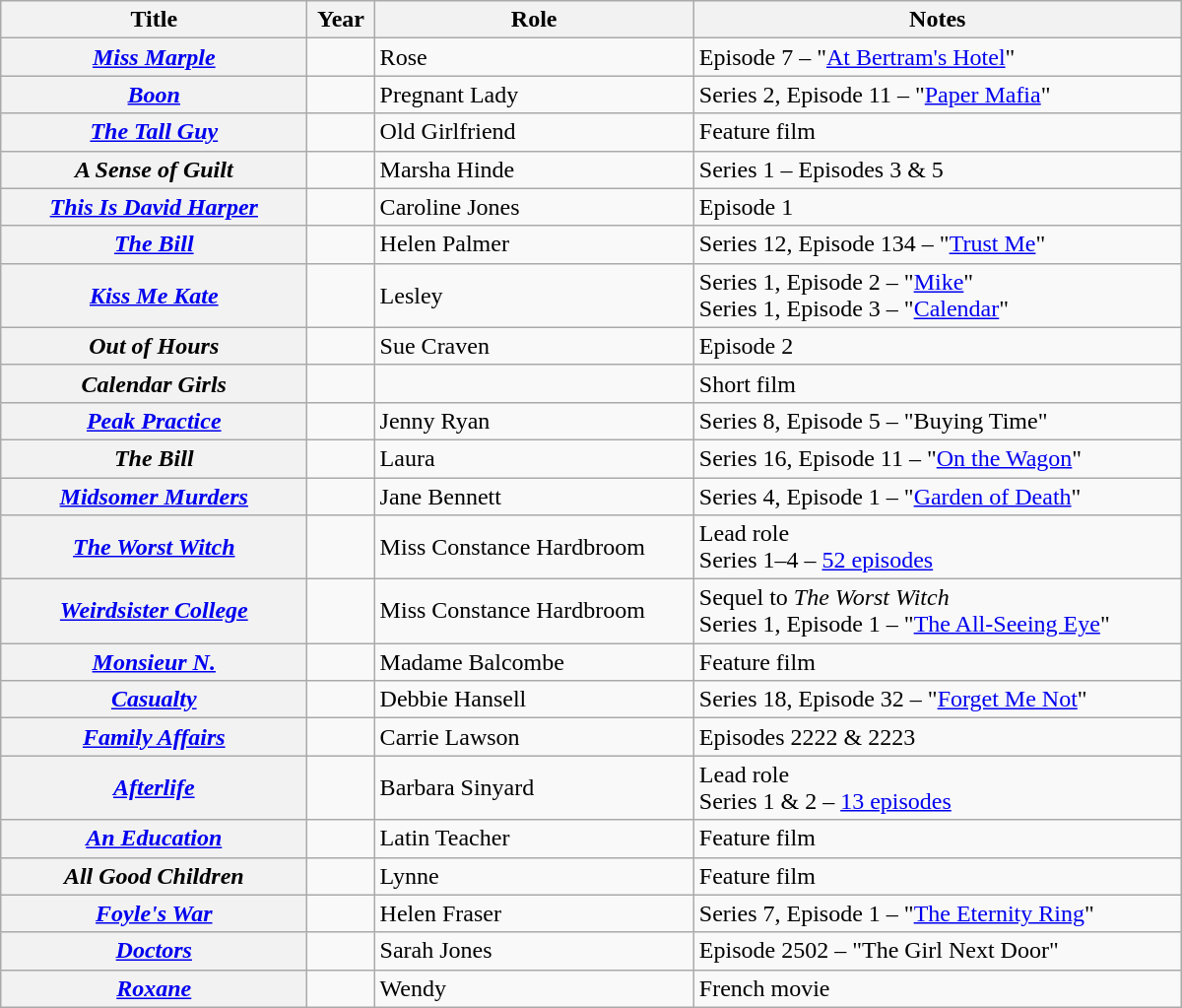<table width="800" class="wikitable plainrowheaders sortable">
<tr>
<th scope="col">Title</th>
<th scope="col">Year</th>
<th scope="col">Role</th>
<th scope="col">Notes</th>
</tr>
<tr>
<th width="200" scope="row"><em><a href='#'>Miss Marple</a></em></th>
<td></td>
<td>Rose</td>
<td>Episode 7 – "<a href='#'>At Bertram's Hotel</a>"</td>
</tr>
<tr>
<th scope="row"><em><a href='#'>Boon</a></em></th>
<td></td>
<td>Pregnant Lady</td>
<td>Series 2, Episode 11 – "<a href='#'>Paper Mafia</a>"</td>
</tr>
<tr>
<th scope="row"><em><a href='#'>The Tall Guy</a></em></th>
<td></td>
<td>Old Girlfriend</td>
<td>Feature film</td>
</tr>
<tr>
<th scope="row"><em>A Sense of Guilt</em></th>
<td></td>
<td>Marsha Hinde</td>
<td>Series 1 – Episodes 3 & 5</td>
</tr>
<tr>
<th scope="row"><em><a href='#'>This Is David Harper</a></em></th>
<td></td>
<td>Caroline Jones</td>
<td>Episode 1</td>
</tr>
<tr>
<th scope="row"><em><a href='#'>The Bill</a></em></th>
<td></td>
<td>Helen Palmer</td>
<td>Series 12, Episode 134 – "<a href='#'>Trust Me</a>"</td>
</tr>
<tr>
<th scope="row"><em><a href='#'>Kiss Me Kate</a></em></th>
<td></td>
<td>Lesley</td>
<td>Series 1, Episode 2 – "<a href='#'>Mike</a>" <br> Series 1, Episode 3 – "<a href='#'>Calendar</a>"</td>
</tr>
<tr>
<th scope="row"><em>Out of Hours</em></th>
<td></td>
<td>Sue Craven</td>
<td>Episode 2</td>
</tr>
<tr>
<th scope="row"><em>Calendar Girls</em></th>
<td></td>
<td></td>
<td>Short film</td>
</tr>
<tr>
<th scope="row"><em><a href='#'>Peak Practice</a></em></th>
<td></td>
<td>Jenny Ryan</td>
<td>Series 8, Episode 5 – "Buying Time"</td>
</tr>
<tr>
<th scope="row"><em>The Bill</em></th>
<td></td>
<td>Laura</td>
<td>Series 16, Episode 11 – "<a href='#'>On the Wagon</a>"</td>
</tr>
<tr>
<th scope="row"><em><a href='#'>Midsomer Murders</a></em></th>
<td></td>
<td>Jane Bennett</td>
<td>Series 4, Episode 1 – "<a href='#'>Garden of Death</a>"</td>
</tr>
<tr>
<th scope="row"><em><a href='#'>The Worst Witch</a></em></th>
<td></td>
<td>Miss Constance Hardbroom</td>
<td>Lead role <br> Series 1–4 – <a href='#'>52 episodes</a></td>
</tr>
<tr>
<th scope="row"><em><a href='#'>Weirdsister College</a></em></th>
<td></td>
<td>Miss Constance Hardbroom</td>
<td>Sequel to <em>The Worst Witch</em> <br> Series 1, Episode 1 – "<a href='#'>The All-Seeing Eye</a>"</td>
</tr>
<tr>
<th scope="row"><em><a href='#'>Monsieur N.</a></em></th>
<td></td>
<td>Madame Balcombe</td>
<td>Feature film</td>
</tr>
<tr>
<th scope="row"><em><a href='#'>Casualty</a></em></th>
<td></td>
<td>Debbie Hansell</td>
<td>Series 18, Episode 32 – "<a href='#'>Forget Me Not</a>"</td>
</tr>
<tr>
<th scope="row"><em><a href='#'>Family Affairs</a></em></th>
<td></td>
<td>Carrie Lawson</td>
<td>Episodes 2222 & 2223</td>
</tr>
<tr>
<th scope="row"><em><a href='#'>Afterlife</a></em></th>
<td></td>
<td>Barbara Sinyard</td>
<td>Lead role <br> Series 1 & 2 – <a href='#'>13 episodes</a></td>
</tr>
<tr>
<th scope="row"><em><a href='#'>An Education</a></em></th>
<td></td>
<td>Latin Teacher</td>
<td>Feature film</td>
</tr>
<tr>
<th scope="row"><em>All Good Children</em></th>
<td></td>
<td>Lynne</td>
<td>Feature film</td>
</tr>
<tr>
<th scope="row"><em><a href='#'>Foyle's War</a></em></th>
<td></td>
<td>Helen Fraser</td>
<td>Series 7, Episode 1 – "<a href='#'>The Eternity Ring</a>"</td>
</tr>
<tr>
<th scope="row"><em><a href='#'>Doctors</a></em></th>
<td></td>
<td>Sarah Jones</td>
<td>Episode 2502 – "The Girl Next Door"</td>
</tr>
<tr>
<th scope="row"><em><a href='#'>Roxane</a></em></th>
<td></td>
<td>Wendy</td>
<td>French movie</td>
</tr>
</table>
